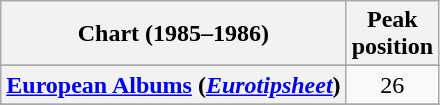<table class="wikitable sortable plainrowheaders" style="text-align:center;">
<tr>
<th scope="col">Chart (1985–1986)</th>
<th scope="col">Peak<br>position</th>
</tr>
<tr>
</tr>
<tr>
</tr>
<tr>
</tr>
<tr>
<th scope="row"><a href='#'>European Albums</a> (<em><a href='#'>Eurotipsheet</a></em>)</th>
<td>26</td>
</tr>
<tr>
</tr>
<tr>
</tr>
<tr>
</tr>
<tr>
</tr>
<tr>
</tr>
<tr>
</tr>
<tr>
</tr>
</table>
